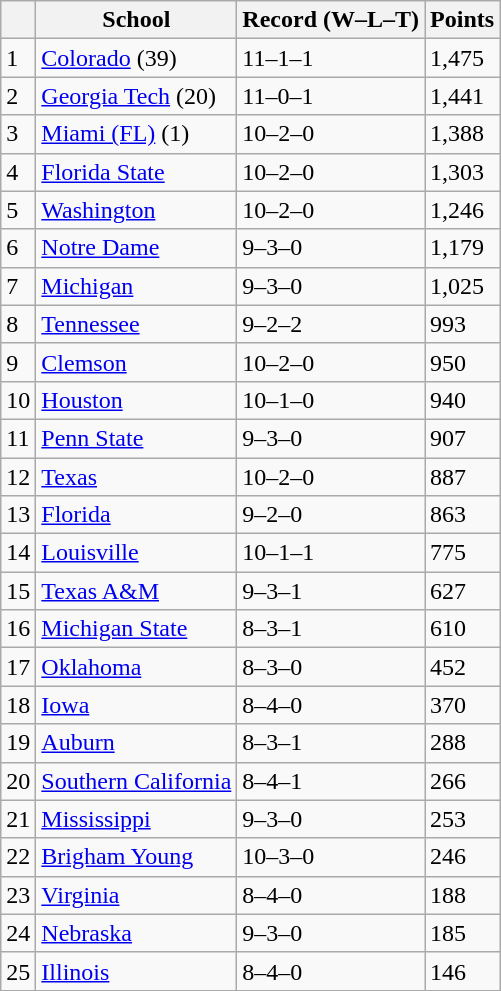<table class="wikitable">
<tr>
<th></th>
<th>School</th>
<th>Record (W–L–T)</th>
<th>Points</th>
</tr>
<tr>
<td>1</td>
<td><a href='#'>Colorado</a> (39)</td>
<td>11–1–1</td>
<td>1,475</td>
</tr>
<tr>
<td>2</td>
<td><a href='#'>Georgia Tech</a> (20)</td>
<td>11–0–1</td>
<td>1,441</td>
</tr>
<tr>
<td>3</td>
<td><a href='#'>Miami (FL)</a> (1)</td>
<td>10–2–0</td>
<td>1,388</td>
</tr>
<tr>
<td>4</td>
<td><a href='#'>Florida State</a></td>
<td>10–2–0</td>
<td>1,303</td>
</tr>
<tr>
<td>5</td>
<td><a href='#'>Washington</a></td>
<td>10–2–0</td>
<td>1,246</td>
</tr>
<tr>
<td>6</td>
<td><a href='#'>Notre Dame</a></td>
<td>9–3–0</td>
<td>1,179</td>
</tr>
<tr>
<td>7</td>
<td><a href='#'>Michigan</a></td>
<td>9–3–0</td>
<td>1,025</td>
</tr>
<tr>
<td>8</td>
<td><a href='#'>Tennessee</a></td>
<td>9–2–2</td>
<td>993</td>
</tr>
<tr>
<td>9</td>
<td><a href='#'>Clemson</a></td>
<td>10–2–0</td>
<td>950</td>
</tr>
<tr>
<td>10</td>
<td><a href='#'>Houston</a></td>
<td>10–1–0</td>
<td>940</td>
</tr>
<tr>
<td>11</td>
<td><a href='#'>Penn State</a></td>
<td>9–3–0</td>
<td>907</td>
</tr>
<tr>
<td>12</td>
<td><a href='#'>Texas</a></td>
<td>10–2–0</td>
<td>887</td>
</tr>
<tr>
<td>13</td>
<td><a href='#'>Florida</a></td>
<td>9–2–0</td>
<td>863</td>
</tr>
<tr>
<td>14</td>
<td><a href='#'>Louisville</a></td>
<td>10–1–1</td>
<td>775</td>
</tr>
<tr>
<td>15</td>
<td><a href='#'>Texas A&M</a></td>
<td>9–3–1</td>
<td>627</td>
</tr>
<tr>
<td>16</td>
<td><a href='#'>Michigan State</a></td>
<td>8–3–1</td>
<td>610</td>
</tr>
<tr>
<td>17</td>
<td><a href='#'>Oklahoma</a></td>
<td>8–3–0</td>
<td>452</td>
</tr>
<tr>
<td>18</td>
<td><a href='#'>Iowa</a></td>
<td>8–4–0</td>
<td>370</td>
</tr>
<tr>
<td>19</td>
<td><a href='#'>Auburn</a></td>
<td>8–3–1</td>
<td>288</td>
</tr>
<tr>
<td>20</td>
<td><a href='#'>Southern California</a></td>
<td>8–4–1</td>
<td>266</td>
</tr>
<tr>
<td>21</td>
<td><a href='#'>Mississippi</a></td>
<td>9–3–0</td>
<td>253</td>
</tr>
<tr>
<td>22</td>
<td><a href='#'>Brigham Young</a></td>
<td>10–3–0</td>
<td>246</td>
</tr>
<tr>
<td>23</td>
<td><a href='#'>Virginia</a></td>
<td>8–4–0</td>
<td>188</td>
</tr>
<tr>
<td>24</td>
<td><a href='#'>Nebraska</a></td>
<td>9–3–0</td>
<td>185</td>
</tr>
<tr>
<td>25</td>
<td><a href='#'>Illinois</a></td>
<td>8–4–0</td>
<td>146</td>
</tr>
</table>
